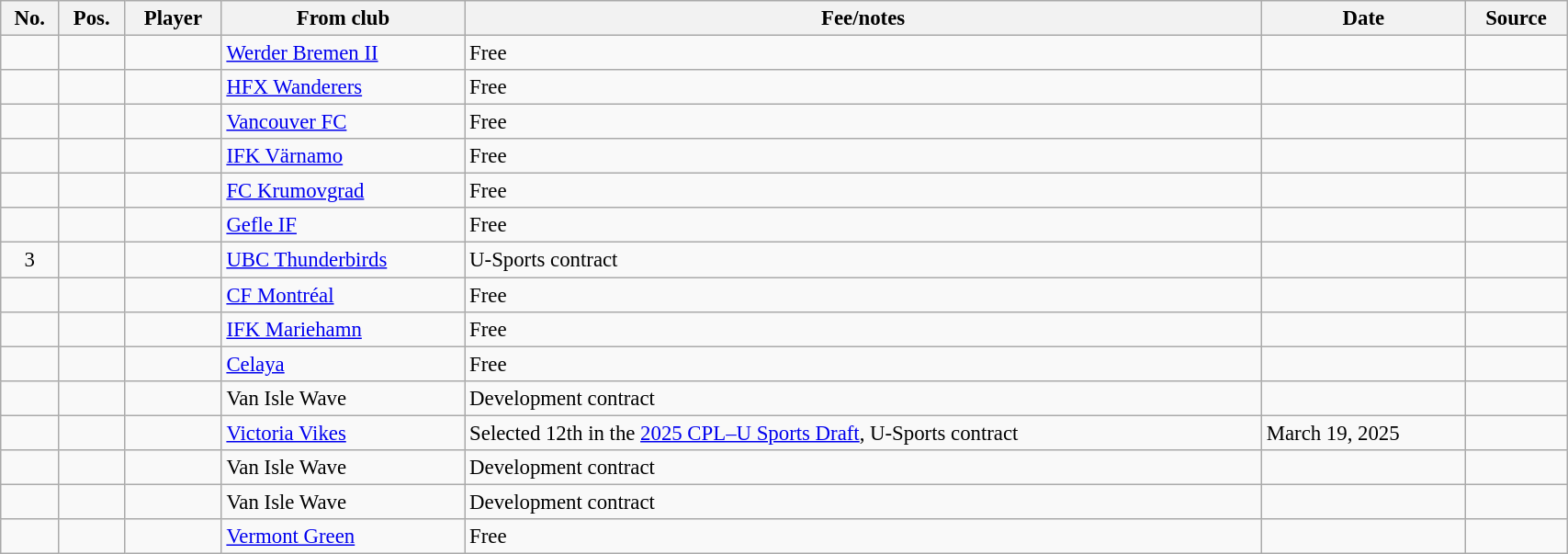<table class="wikitable sortable" style="width:90%; font-size:95%;">
<tr>
<th>No.</th>
<th>Pos.</th>
<th>Player</th>
<th>From club</th>
<th>Fee/notes</th>
<th>Date</th>
<th>Source</th>
</tr>
<tr>
<td style="text-align:center"></td>
<td style="text-align:center"></td>
<td></td>
<td> <a href='#'>Werder Bremen II</a></td>
<td>Free</td>
<td></td>
<td></td>
</tr>
<tr>
<td style="text-align:center"></td>
<td style="text-align:center"></td>
<td></td>
<td> <a href='#'>HFX Wanderers</a></td>
<td>Free</td>
<td></td>
<td></td>
</tr>
<tr>
<td style="text-align:center"></td>
<td style="text-align:center"></td>
<td></td>
<td> <a href='#'>Vancouver FC</a></td>
<td>Free</td>
<td></td>
<td></td>
</tr>
<tr>
<td style="text-align:center"></td>
<td style="text-align:center"></td>
<td></td>
<td> <a href='#'>IFK Värnamo</a></td>
<td>Free</td>
<td></td>
<td></td>
</tr>
<tr>
<td style="text-align:center"></td>
<td style="text-align:center"></td>
<td></td>
<td> <a href='#'>FC Krumovgrad</a></td>
<td>Free</td>
<td></td>
<td></td>
</tr>
<tr>
<td style="text-align:center"></td>
<td style="text-align:center"></td>
<td></td>
<td> <a href='#'>Gefle IF</a></td>
<td>Free</td>
<td></td>
<td></td>
</tr>
<tr>
<td align=center>3</td>
<td align=center></td>
<td></td>
<td> <a href='#'>UBC Thunderbirds</a></td>
<td>U-Sports contract</td>
<td></td>
<td></td>
</tr>
<tr>
<td align=center></td>
<td align=center></td>
<td></td>
<td> <a href='#'>CF Montréal</a></td>
<td>Free</td>
<td></td>
<td></td>
</tr>
<tr>
<td align=center></td>
<td align=center></td>
<td></td>
<td> <a href='#'>IFK Mariehamn</a></td>
<td>Free</td>
<td></td>
<td></td>
</tr>
<tr>
<td align=center></td>
<td align=center></td>
<td></td>
<td> <a href='#'>Celaya</a></td>
<td>Free</td>
<td></td>
<td></td>
</tr>
<tr>
<td align=center></td>
<td align=center></td>
<td></td>
<td> Van Isle Wave</td>
<td>Development contract</td>
<td></td>
<td></td>
</tr>
<tr>
<td align=center></td>
<td align=center></td>
<td></td>
<td> <a href='#'>Victoria Vikes</a></td>
<td>Selected 12th in the <a href='#'>2025 CPL–U Sports Draft</a>, U-Sports contract</td>
<td>March 19, 2025</td>
<td></td>
</tr>
<tr>
<td align=center></td>
<td align=center></td>
<td></td>
<td> Van Isle Wave</td>
<td>Development contract</td>
<td></td>
<td></td>
</tr>
<tr>
<td align=center></td>
<td align=center></td>
<td></td>
<td> Van Isle Wave</td>
<td>Development contract</td>
<td></td>
<td></td>
</tr>
<tr>
<td align=center></td>
<td align=center></td>
<td></td>
<td> <a href='#'>Vermont Green</a></td>
<td>Free</td>
<td></td>
<td></td>
</tr>
</table>
